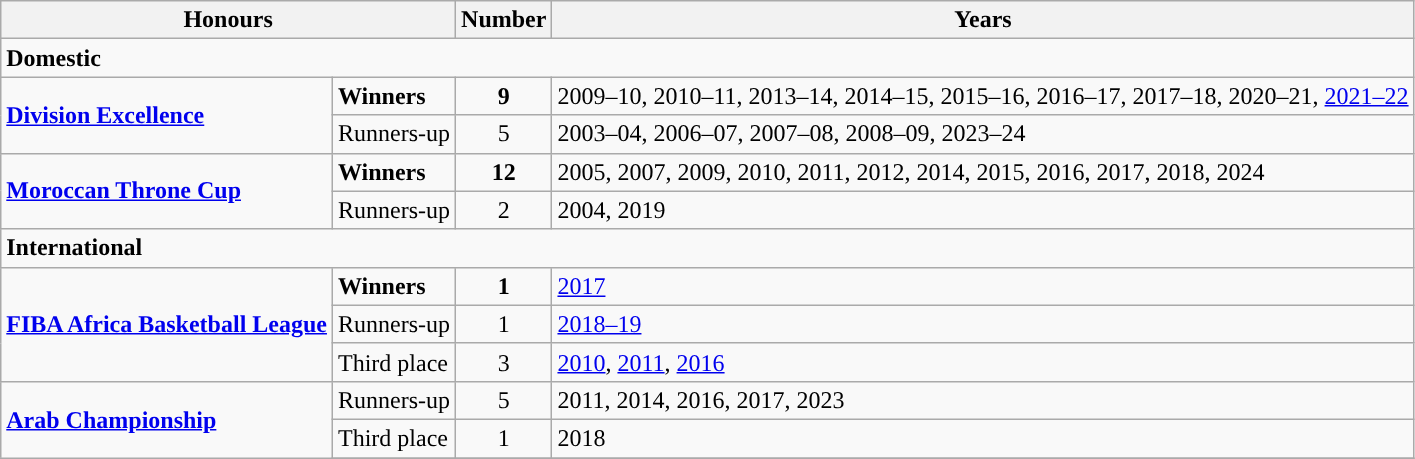<table class="wikitable" style="text-align:left">
<tr>
<th colspan=2>Honours</th>
<th>Number</th>
<th>Years</th>
</tr>
<tr>
<td colspan="4"><strong>Domestic</strong></td>
</tr>
<tr>
<td rowspan=2><strong><a href='#'>Division Excellence</a></strong></td>
<td><strong>Winners</strong></td>
<td style="text-align:center;"><strong>9</strong></td>
<td>2009–10, 2010–11, 2013–14, 2014–15, 2015–16, 2016–17, 2017–18, 2020–21, <a href='#'>2021–22</a></td>
</tr>
<tr>
<td>Runners-up</td>
<td style="text-align:center;">5</td>
<td>2003–04, 2006–07, 2007–08, 2008–09, 2023–24</td>
</tr>
<tr>
<td rowspan=2><strong><a href='#'>Moroccan Throne Cup</a></strong></td>
<td><strong>Winners</strong></td>
<td style="text-align:center;"><strong>12</strong></td>
<td>2005, 2007, 2009, 2010, 2011, 2012, 2014, 2015, 2016, 2017, 2018, 2024</td>
</tr>
<tr>
<td>Runners-up</td>
<td style="text-align:center;">2</td>
<td>2004, 2019</td>
</tr>
<tr>
<td colspan="4"><strong>International</strong></td>
</tr>
<tr>
<td rowspan=3><strong><a href='#'>FIBA Africa Basketball League</a></strong></td>
<td><strong>Winners</strong></td>
<td style="text-align:center;"><strong>1</strong></td>
<td><a href='#'>2017</a></td>
</tr>
<tr>
<td>Runners-up</td>
<td style="text-align:center;">1</td>
<td><a href='#'>2018–19</a></td>
</tr>
<tr>
<td>Third place</td>
<td style="text-align:center;">3</td>
<td><a href='#'>2010</a>, <a href='#'>2011</a>, <a href='#'>2016</a></td>
</tr>
<tr>
<td rowspan=3><strong><a href='#'>Arab Championship</a></strong></td>
<td>Runners-up</td>
<td style="text-align:center;">5</td>
<td>2011, 2014, 2016, 2017, 2023</td>
</tr>
<tr>
<td>Third place</td>
<td style="text-align:center;">1</td>
<td>2018</td>
</tr>
<tr>
</tr>
</table>
